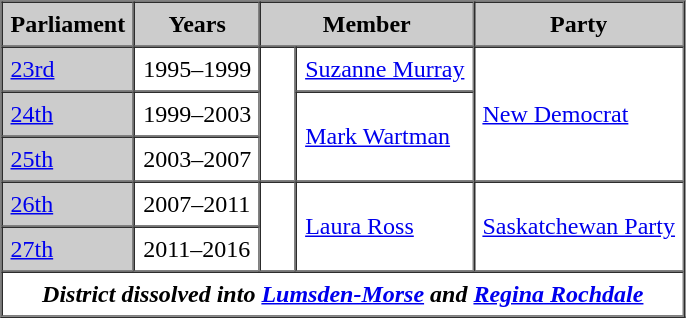<table border=1 cellpadding=5 cellspacing=0>
<tr bgcolor="CCCCCC">
<th>Parliament</th>
<th>Years</th>
<th colspan="2">Member</th>
<th>Party</th>
</tr>
<tr>
<td bgcolor="CCCCCC"><a href='#'>23rd</a></td>
<td>1995–1999</td>
<td rowspan="3" >   </td>
<td><a href='#'>Suzanne Murray</a></td>
<td rowspan="3"><a href='#'>New Democrat</a></td>
</tr>
<tr>
<td bgcolor="CCCCCC"><a href='#'>24th</a></td>
<td>1999–2003</td>
<td rowspan="2"><a href='#'>Mark Wartman</a></td>
</tr>
<tr>
<td bgcolor="CCCCCC"><a href='#'>25th</a></td>
<td>2003–2007</td>
</tr>
<tr>
<td bgcolor="CCCCCC"><a href='#'>26th</a></td>
<td>2007–2011</td>
<td rowspan="2" >   </td>
<td rowspan="2"><a href='#'>Laura Ross</a></td>
<td rowspan="2"><a href='#'>Saskatchewan Party</a></td>
</tr>
<tr>
<td bgcolor="CCCCCC"><a href='#'>27th</a></td>
<td>2011–2016</td>
</tr>
<tr>
<td colspan="5" align="center"><strong><em>District dissolved into <a href='#'>Lumsden-Morse</a> and <a href='#'>Regina Rochdale</a></em></strong></td>
</tr>
<tr>
</tr>
</table>
